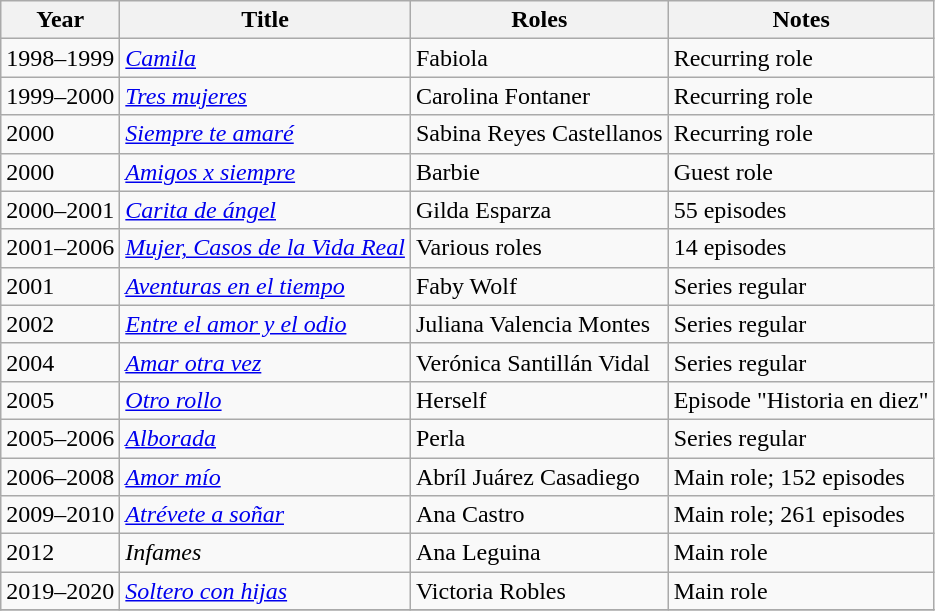<table class="wikitable sortable">
<tr>
<th>Year</th>
<th>Title</th>
<th>Roles</th>
<th>Notes</th>
</tr>
<tr>
<td>1998–1999</td>
<td><em><a href='#'>Camila</a></em></td>
<td>Fabiola</td>
<td>Recurring role</td>
</tr>
<tr>
<td>1999–2000</td>
<td><em><a href='#'>Tres mujeres</a></em></td>
<td>Carolina Fontaner</td>
<td>Recurring role</td>
</tr>
<tr>
<td>2000</td>
<td><em><a href='#'>Siempre te amaré</a></em></td>
<td>Sabina Reyes Castellanos</td>
<td>Recurring role</td>
</tr>
<tr>
<td>2000</td>
<td><em><a href='#'>Amigos x siempre</a></em></td>
<td>Barbie</td>
<td>Guest role</td>
</tr>
<tr>
<td>2000–2001</td>
<td><em><a href='#'>Carita de ángel</a></em></td>
<td>Gilda Esparza</td>
<td>55 episodes</td>
</tr>
<tr>
<td>2001–2006</td>
<td><em><a href='#'>Mujer, Casos de la Vida Real</a></em></td>
<td>Various roles</td>
<td>14 episodes</td>
</tr>
<tr>
<td>2001</td>
<td><em><a href='#'>Aventuras en el tiempo</a></em></td>
<td>Faby Wolf</td>
<td>Series regular</td>
</tr>
<tr>
<td>2002</td>
<td><em><a href='#'>Entre el amor y el odio</a></em></td>
<td>Juliana Valencia Montes</td>
<td>Series regular</td>
</tr>
<tr>
<td>2004</td>
<td><em><a href='#'>Amar otra vez</a></em></td>
<td>Verónica Santillán Vidal</td>
<td>Series regular</td>
</tr>
<tr>
<td>2005</td>
<td><em><a href='#'>Otro rollo</a></em></td>
<td>Herself</td>
<td>Episode "Historia en diez"</td>
</tr>
<tr>
<td>2005–2006</td>
<td><em><a href='#'>Alborada</a></em></td>
<td>Perla</td>
<td>Series regular</td>
</tr>
<tr>
<td>2006–2008</td>
<td><em><a href='#'>Amor mío</a></em></td>
<td>Abríl Juárez Casadiego</td>
<td>Main role; 152 episodes</td>
</tr>
<tr>
<td>2009–2010</td>
<td><em><a href='#'>Atrévete a soñar</a></em></td>
<td>Ana Castro</td>
<td>Main role; 261 episodes</td>
</tr>
<tr>
<td>2012</td>
<td><em>Infames</em></td>
<td>Ana Leguina</td>
<td>Main role</td>
</tr>
<tr>
<td>2019–2020</td>
<td><em><a href='#'>Soltero con hijas</a></em></td>
<td>Victoria Robles</td>
<td>Main role</td>
</tr>
<tr>
</tr>
</table>
